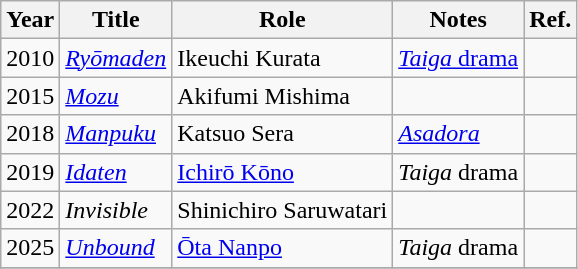<table class="wikitable">
<tr>
<th>Year</th>
<th>Title</th>
<th>Role</th>
<th>Notes</th>
<th>Ref.</th>
</tr>
<tr>
<td>2010</td>
<td><em><a href='#'>Ryōmaden</a></em></td>
<td>Ikeuchi Kurata</td>
<td><a href='#'><em>Taiga</em> drama</a></td>
<td></td>
</tr>
<tr>
<td>2015</td>
<td><em><a href='#'>Mozu</a></em></td>
<td>Akifumi Mishima</td>
<td></td>
<td></td>
</tr>
<tr>
<td>2018</td>
<td><em><a href='#'>Manpuku</a></em></td>
<td>Katsuo Sera</td>
<td><em><a href='#'>Asadora</a></em></td>
<td></td>
</tr>
<tr>
<td>2019</td>
<td><em><a href='#'>Idaten</a></em></td>
<td><a href='#'>Ichirō Kōno</a></td>
<td><em>Taiga</em> drama</td>
<td></td>
</tr>
<tr>
<td>2022</td>
<td><em>Invisible</em></td>
<td>Shinichiro Saruwatari</td>
<td></td>
<td></td>
</tr>
<tr>
<td>2025</td>
<td><em><a href='#'>Unbound</a></em></td>
<td><a href='#'>Ōta Nanpo</a></td>
<td><em>Taiga</em> drama</td>
<td></td>
</tr>
<tr>
</tr>
</table>
